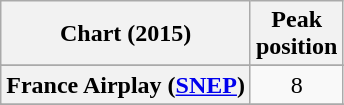<table class="wikitable sortable plainrowheaders" style="text-align:center">
<tr>
<th scope="col">Chart (2015)</th>
<th scope="col">Peak<br> position</th>
</tr>
<tr>
</tr>
<tr>
</tr>
<tr>
</tr>
<tr>
</tr>
<tr>
</tr>
<tr>
</tr>
<tr>
</tr>
<tr>
</tr>
<tr>
</tr>
<tr>
<th scope="row">France Airplay (<a href='#'>SNEP</a>)</th>
<td style="text-align:center;">8</td>
</tr>
<tr>
</tr>
<tr>
</tr>
<tr>
</tr>
<tr>
</tr>
<tr>
</tr>
<tr>
</tr>
<tr>
</tr>
<tr>
</tr>
<tr>
</tr>
<tr>
</tr>
<tr>
</tr>
<tr>
</tr>
<tr>
</tr>
<tr>
</tr>
<tr>
</tr>
<tr>
</tr>
<tr>
</tr>
<tr>
</tr>
</table>
